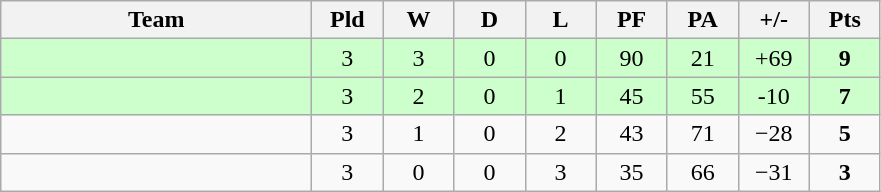<table class="wikitable" style="text-align: center;">
<tr>
<th width="200">Team</th>
<th width="40">Pld</th>
<th width="40">W</th>
<th width="40">D</th>
<th width="40">L</th>
<th width="40">PF</th>
<th width="40">PA</th>
<th width="40">+/-</th>
<th width="40">Pts</th>
</tr>
<tr bgcolor="#ccffcc">
<td align=left></td>
<td>3</td>
<td>3</td>
<td>0</td>
<td>0</td>
<td>90</td>
<td>21</td>
<td>+69</td>
<td><strong>9</strong></td>
</tr>
<tr bgcolor="#ccffcc">
<td align=left></td>
<td>3</td>
<td>2</td>
<td>0</td>
<td>1</td>
<td>45</td>
<td>55</td>
<td>-10</td>
<td><strong>7</strong></td>
</tr>
<tr>
<td align=left></td>
<td>3</td>
<td>1</td>
<td>0</td>
<td>2</td>
<td>43</td>
<td>71</td>
<td>−28</td>
<td><strong>5</strong></td>
</tr>
<tr>
<td align=left></td>
<td>3</td>
<td>0</td>
<td>0</td>
<td>3</td>
<td>35</td>
<td>66</td>
<td>−31</td>
<td><strong>3</strong></td>
</tr>
</table>
